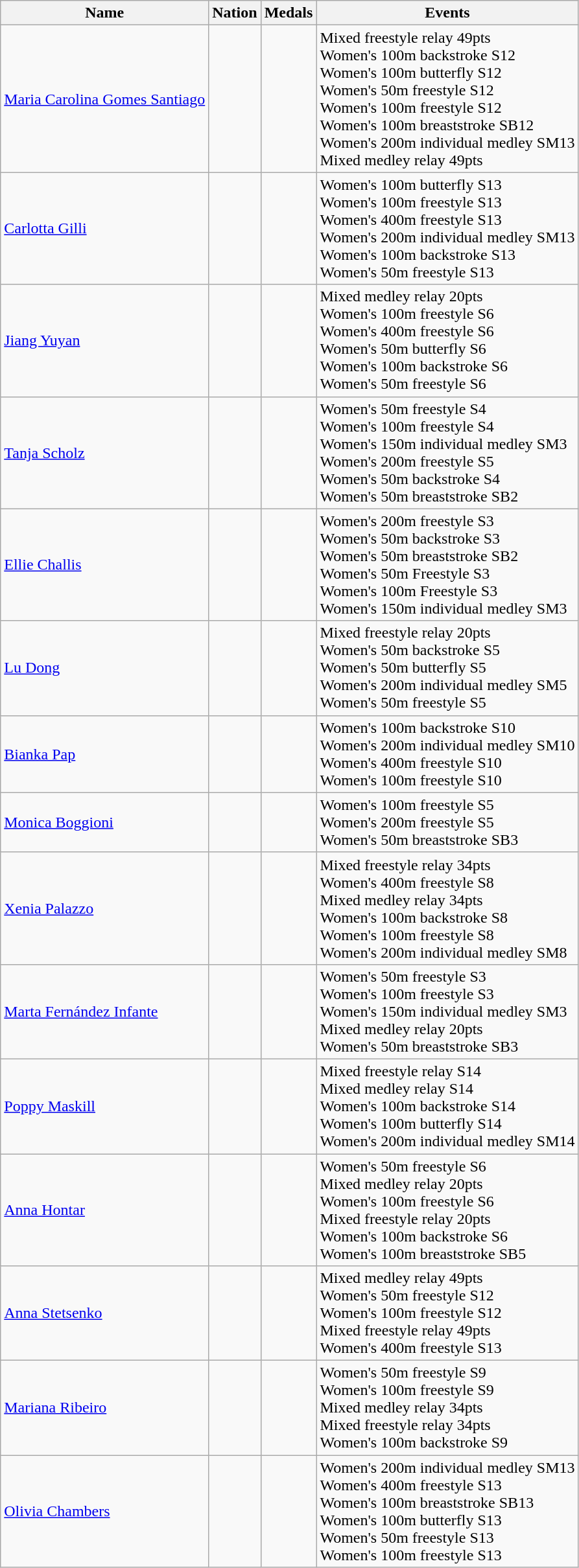<table class="wikitable">
<tr>
<th>Name</th>
<th>Nation</th>
<th>Medals</th>
<th>Events</th>
</tr>
<tr>
<td><a href='#'>Maria Carolina Gomes Santiago</a></td>
<td></td>
<td><br><br><br><br><br><br><br></td>
<td>Mixed  freestyle relay 49pts<br>Women's 100m backstroke S12<br>Women's 100m butterfly S12<br>Women's 50m freestyle S12<br>Women's 100m freestyle S12<br>Women's 100m breaststroke SB12<br>Women's 200m individual medley SM13<br>Mixed  medley relay 49pts</td>
</tr>
<tr>
<td><a href='#'>Carlotta Gilli</a></td>
<td></td>
<td><br><br><br><br><br></td>
<td>Women's 100m butterfly S13<br>Women's 100m freestyle S13<br>Women's 400m freestyle S13 <br>Women's 200m individual medley SM13<br>Women's 100m backstroke S13<br>Women's 50m freestyle S13</td>
</tr>
<tr>
<td><a href='#'>Jiang Yuyan</a></td>
<td></td>
<td><br><br><br><br><br></td>
<td>Mixed  medley relay 20pts<br>Women's 100m freestyle S6<br>Women's 400m freestyle S6<br>Women's 50m butterfly S6<br>Women's 100m backstroke S6<br>Women's 50m freestyle S6</td>
</tr>
<tr>
<td><a href='#'>Tanja Scholz</a></td>
<td></td>
<td><br><br><br><br><br></td>
<td>Women's 50m freestyle S4<br>Women's 100m freestyle S4<br>Women's 150m individual medley SM3<br>Women's 200m freestyle S5<br>Women's 50m backstroke S4<br>Women's 50m breaststroke SB2</td>
</tr>
<tr>
<td><a href='#'>Ellie Challis</a></td>
<td></td>
<td><br><br><br><br><br></td>
<td>Women's 200m freestyle S3<br>Women's 50m backstroke S3<br>Women's 50m breaststroke SB2<br>Women's 50m Freestyle S3<br>Women's 100m Freestyle S3<br>Women's 150m individual medley SM3</td>
</tr>
<tr>
<td><a href='#'>Lu Dong</a></td>
<td></td>
<td><br><br><br><br></td>
<td>Mixed  freestyle relay 20pts<br>Women's 50m backstroke S5<br>Women's 50m butterfly S5<br>Women's 200m individual medley SM5<br>Women's 50m freestyle S5</td>
</tr>
<tr>
<td><a href='#'>Bianka Pap</a></td>
<td></td>
<td><br><br><br></td>
<td>Women's 100m backstroke S10<br>Women's 200m individual medley SM10<br>Women's 400m freestyle S10<br>Women's 100m freestyle S10</td>
</tr>
<tr>
<td><a href='#'>Monica Boggioni</a></td>
<td></td>
<td><br><br></td>
<td>Women's 100m freestyle S5<br>Women's 200m freestyle S5<br> Women's 50m breaststroke SB3</td>
</tr>
<tr>
<td><a href='#'>Xenia Palazzo</a></td>
<td></td>
<td><br><br><br><br><br></td>
<td>Mixed  freestyle relay 34pts<br>Women's 400m freestyle S8<br>Mixed  medley relay 34pts<br>Women's 100m backstroke S8<br>Women's 100m freestyle S8<br>Women's 200m individual medley SM8</td>
</tr>
<tr>
<td><a href='#'>Marta Fernández Infante</a></td>
<td></td>
<td><br><br><br><br></td>
<td>Women's 50m freestyle S3<br>Women's 100m freestyle S3<br>Women's 150m individual medley SM3<br>Mixed  medley relay 20pts<br>Women's 50m breaststroke SB3</td>
</tr>
<tr>
<td><a href='#'>Poppy Maskill</a></td>
<td></td>
<td><br><br><br><br></td>
<td>Mixed  freestyle relay S14<br>Mixed  medley relay S14<br>Women's 100m backstroke S14<br>Women's 100m butterfly S14<br>Women's 200m individual medley SM14</td>
</tr>
<tr>
<td><a href='#'>Anna Hontar</a></td>
<td></td>
<td><br><br><br><br><br></td>
<td>Women's 50m freestyle S6<br>Mixed  medley relay 20pts<br>Women's 100m freestyle S6<br>Mixed  freestyle relay 20pts<br>Women's 100m backstroke S6<br>Women's 100m breaststroke SB5</td>
</tr>
<tr>
<td><a href='#'>Anna Stetsenko</a></td>
<td></td>
<td><br><br><br><br><br></td>
<td>Mixed  medley relay 49pts<br>Women's 50m freestyle S12<br>Women's 100m freestyle S12<br>Mixed  freestyle relay 49pts<br>Women's 400m freestyle S13</td>
</tr>
<tr>
<td><a href='#'>Mariana Ribeiro</a></td>
<td></td>
<td><br><br><br><br></td>
<td>Women's 50m freestyle S9<br>Women's 100m freestyle S9<br>Mixed  medley relay 34pts<br>Mixed  freestyle relay 34pts<br>Women's 100m backstroke S9</td>
</tr>
<tr>
<td><a href='#'>Olivia Chambers</a></td>
<td></td>
<td><br><br><br><br><br></td>
<td>Women's 200m individual medley SM13<br>Women's 400m freestyle S13<br>Women's 100m breaststroke SB13<br>Women's 100m butterfly S13<br>Women's 50m freestyle S13<br>Women's 100m freestyle S13</td>
</tr>
</table>
